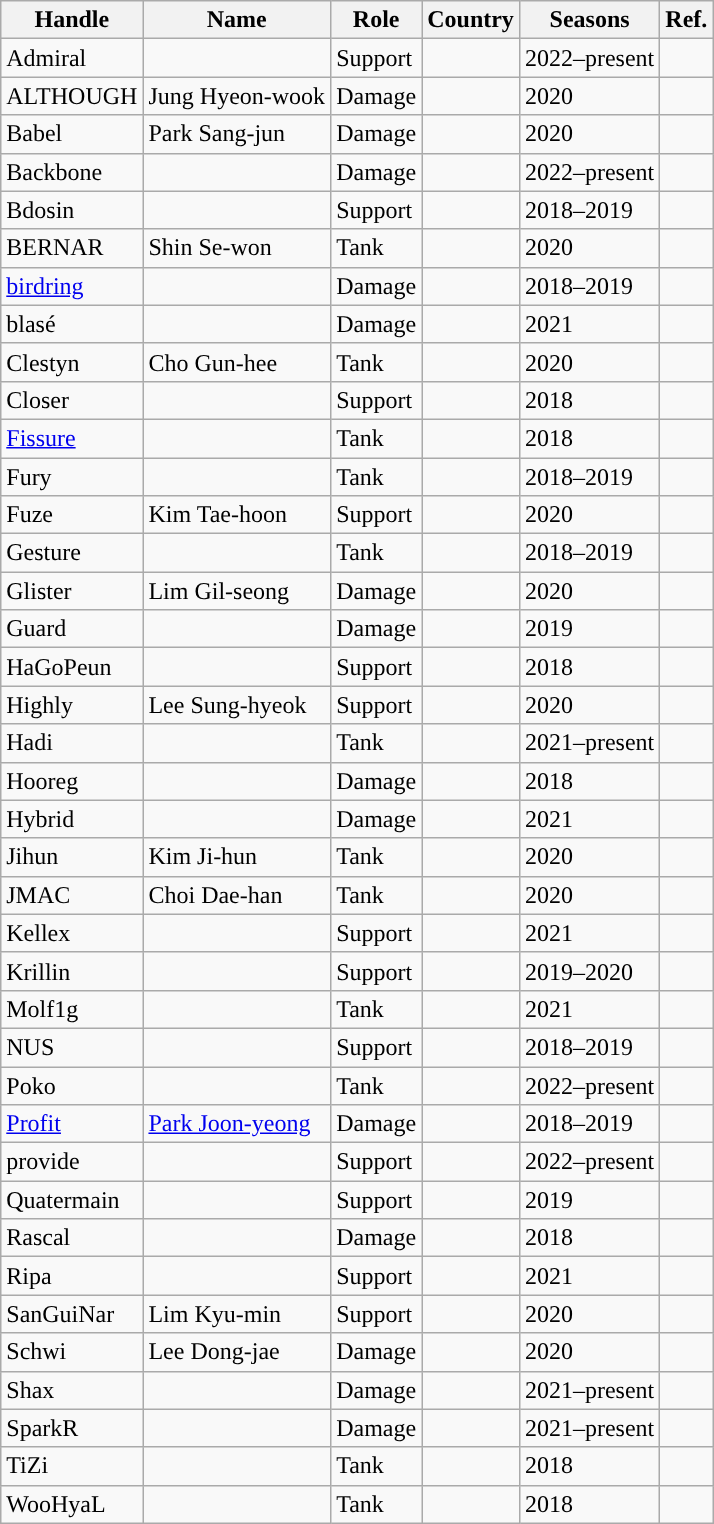<table class="wikitable sortable" style="text-align:left;">
<tr>
<th style="background-color:#">Handle</th>
<th style="background-color:#">Name</th>
<th style="background-color:#">Role</th>
<th style="background-color:#">Country</th>
<th style="background-color:#">Seasons</th>
<th style="background-color:#">Ref.</th>
</tr>
<tr>
<td>Admiral</td>
<td></td>
<td>Support</td>
<td></td>
<td>2022–present</td>
<td></td>
</tr>
<tr>
<td>ALTHOUGH</td>
<td>Jung Hyeon-wook</td>
<td>Damage</td>
<td></td>
<td>2020</td>
<td></td>
</tr>
<tr>
<td>Babel</td>
<td>Park Sang-jun</td>
<td>Damage</td>
<td></td>
<td>2020</td>
<td></td>
</tr>
<tr>
<td>Backbone</td>
<td></td>
<td>Damage</td>
<td></td>
<td>2022–present</td>
<td></td>
</tr>
<tr>
<td>Bdosin</td>
<td></td>
<td>Support</td>
<td></td>
<td>2018–2019</td>
<td></td>
</tr>
<tr>
<td>BERNAR</td>
<td>Shin Se-won</td>
<td>Tank</td>
<td></td>
<td>2020</td>
<td></td>
</tr>
<tr>
<td><a href='#'>birdring</a></td>
<td></td>
<td>Damage</td>
<td></td>
<td>2018–2019</td>
<td></td>
</tr>
<tr>
<td>blasé</td>
<td></td>
<td>Damage</td>
<td></td>
<td>2021</td>
<td></td>
</tr>
<tr>
<td>Clestyn</td>
<td>Cho Gun-hee</td>
<td>Tank</td>
<td></td>
<td>2020</td>
<td></td>
</tr>
<tr>
<td>Closer</td>
<td></td>
<td>Support</td>
<td></td>
<td>2018</td>
<td></td>
</tr>
<tr>
<td><a href='#'>Fissure</a></td>
<td></td>
<td>Tank</td>
<td></td>
<td>2018</td>
<td></td>
</tr>
<tr>
<td>Fury</td>
<td></td>
<td>Tank</td>
<td></td>
<td>2018–2019</td>
<td></td>
</tr>
<tr>
<td>Fuze</td>
<td>Kim Tae-hoon</td>
<td>Support</td>
<td></td>
<td>2020</td>
<td></td>
</tr>
<tr>
<td>Gesture</td>
<td></td>
<td>Tank</td>
<td></td>
<td>2018–2019</td>
<td></td>
</tr>
<tr>
<td>Glister</td>
<td>Lim Gil-seong</td>
<td>Damage</td>
<td></td>
<td>2020</td>
<td></td>
</tr>
<tr>
<td>Guard</td>
<td></td>
<td>Damage</td>
<td></td>
<td>2019</td>
<td></td>
</tr>
<tr>
<td>HaGoPeun</td>
<td></td>
<td>Support</td>
<td></td>
<td>2018</td>
<td></td>
</tr>
<tr>
<td>Highly</td>
<td>Lee Sung-hyeok</td>
<td>Support</td>
<td></td>
<td>2020</td>
<td></td>
</tr>
<tr>
<td>Hadi</td>
<td></td>
<td>Tank</td>
<td></td>
<td>2021–present</td>
<td></td>
</tr>
<tr>
<td>Hooreg</td>
<td></td>
<td>Damage</td>
<td></td>
<td>2018</td>
<td></td>
</tr>
<tr>
<td>Hybrid</td>
<td></td>
<td>Damage</td>
<td></td>
<td>2021</td>
<td></td>
</tr>
<tr>
<td>Jihun</td>
<td>Kim Ji-hun</td>
<td>Tank</td>
<td></td>
<td>2020</td>
<td></td>
</tr>
<tr>
<td>JMAC</td>
<td>Choi Dae-han</td>
<td>Tank</td>
<td></td>
<td>2020</td>
<td></td>
</tr>
<tr>
<td>Kellex</td>
<td></td>
<td>Support</td>
<td></td>
<td>2021</td>
<td></td>
</tr>
<tr>
<td>Krillin</td>
<td></td>
<td>Support</td>
<td></td>
<td>2019–2020</td>
<td></td>
</tr>
<tr>
<td>Molf1g</td>
<td></td>
<td>Tank</td>
<td></td>
<td>2021</td>
<td></td>
</tr>
<tr>
<td>NUS</td>
<td></td>
<td>Support</td>
<td></td>
<td>2018–2019</td>
<td></td>
</tr>
<tr>
<td>Poko</td>
<td></td>
<td>Tank</td>
<td></td>
<td>2022–present</td>
<td></td>
</tr>
<tr>
<td><a href='#'>Profit</a></td>
<td><a href='#'>Park Joon-yeong</a></td>
<td>Damage</td>
<td></td>
<td>2018–2019</td>
<td></td>
</tr>
<tr>
<td>provide</td>
<td></td>
<td>Support</td>
<td></td>
<td>2022–present</td>
<td></td>
</tr>
<tr>
<td>Quatermain</td>
<td></td>
<td>Support</td>
<td></td>
<td>2019</td>
<td></td>
</tr>
<tr>
<td>Rascal</td>
<td></td>
<td>Damage</td>
<td></td>
<td>2018</td>
<td></td>
</tr>
<tr>
<td>Ripa</td>
<td></td>
<td>Support</td>
<td></td>
<td>2021</td>
<td></td>
</tr>
<tr>
<td>SanGuiNar</td>
<td>Lim Kyu-min</td>
<td>Support</td>
<td></td>
<td>2020</td>
<td></td>
</tr>
<tr>
<td>Schwi</td>
<td>Lee Dong-jae</td>
<td>Damage</td>
<td></td>
<td>2020</td>
<td></td>
</tr>
<tr>
<td>Shax</td>
<td></td>
<td>Damage</td>
<td></td>
<td>2021–present</td>
<td></td>
</tr>
<tr>
<td>SparkR</td>
<td></td>
<td>Damage</td>
<td></td>
<td>2021–present</td>
<td></td>
</tr>
<tr>
<td>TiZi</td>
<td></td>
<td>Tank</td>
<td></td>
<td>2018</td>
<td></td>
</tr>
<tr>
<td>WooHyaL</td>
<td></td>
<td>Tank</td>
<td></td>
<td>2018</td>
<td></td>
</tr>
</table>
